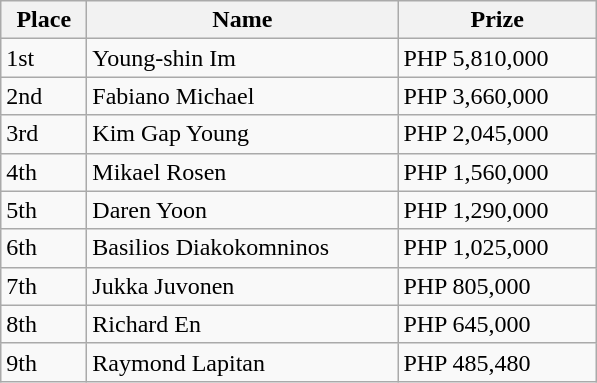<table class="wikitable">
<tr>
<th style="width:50px;">Place</th>
<th style="width:200px;">Name</th>
<th style="width:125px;">Prize</th>
</tr>
<tr>
<td>1st</td>
<td> Young-shin Im</td>
<td>PHP 5,810,000</td>
</tr>
<tr>
<td>2nd</td>
<td> Fabiano Michael</td>
<td>PHP 3,660,000</td>
</tr>
<tr>
<td>3rd</td>
<td> Kim Gap Young</td>
<td>PHP 2,045,000</td>
</tr>
<tr>
<td>4th</td>
<td> Mikael Rosen</td>
<td>PHP 1,560,000</td>
</tr>
<tr>
<td>5th</td>
<td> Daren Yoon</td>
<td>PHP 1,290,000</td>
</tr>
<tr>
<td>6th</td>
<td> Basilios Diakokomninos</td>
<td>PHP 1,025,000</td>
</tr>
<tr>
<td>7th</td>
<td> Jukka Juvonen</td>
<td>PHP 805,000</td>
</tr>
<tr>
<td>8th</td>
<td> Richard En</td>
<td>PHP 645,000</td>
</tr>
<tr>
<td>9th</td>
<td> Raymond Lapitan</td>
<td>PHP 485,480</td>
</tr>
</table>
